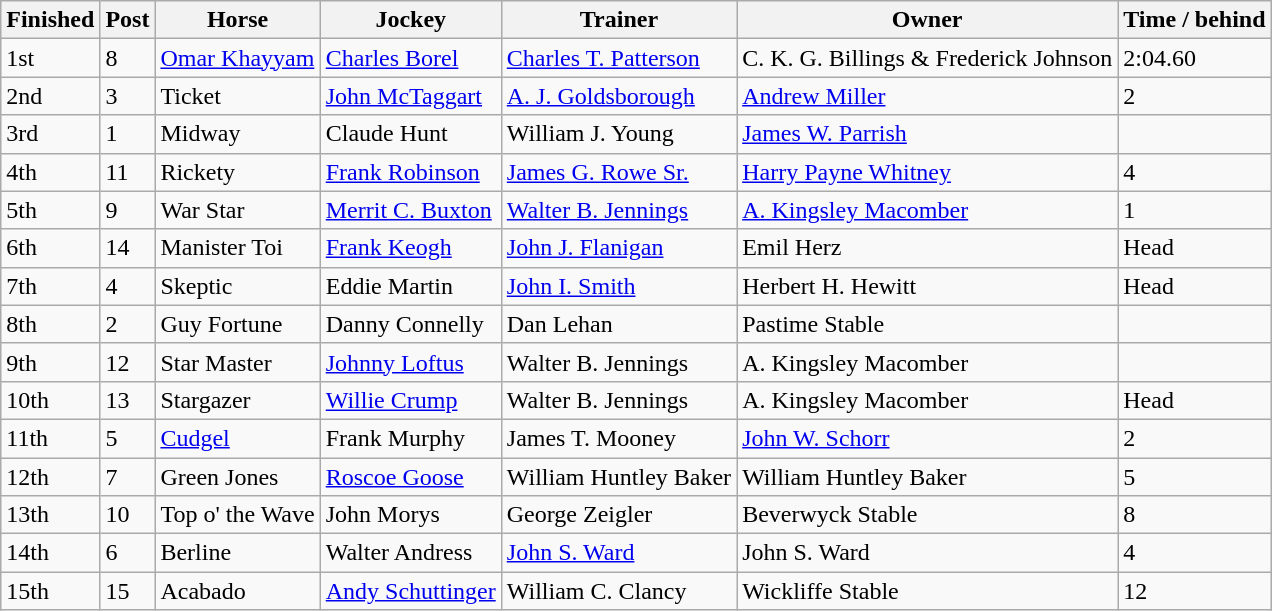<table class="wikitable">
<tr>
<th>Finished</th>
<th>Post</th>
<th>Horse</th>
<th>Jockey</th>
<th>Trainer</th>
<th>Owner</th>
<th>Time / behind</th>
</tr>
<tr>
<td>1st</td>
<td>8</td>
<td><a href='#'>Omar Khayyam</a></td>
<td><a href='#'>Charles Borel</a></td>
<td><a href='#'>Charles T. Patterson</a></td>
<td>C. K. G. Billings & Frederick Johnson</td>
<td>2:04.60</td>
</tr>
<tr>
<td>2nd</td>
<td>3</td>
<td>Ticket</td>
<td><a href='#'>John McTaggart</a></td>
<td><a href='#'>A. J. Goldsborough</a></td>
<td><a href='#'>Andrew Miller</a></td>
<td>2</td>
</tr>
<tr>
<td>3rd</td>
<td>1</td>
<td>Midway</td>
<td>Claude Hunt</td>
<td>William J. Young</td>
<td><a href='#'>James W. Parrish</a></td>
<td></td>
</tr>
<tr>
<td>4th</td>
<td>11</td>
<td>Rickety</td>
<td><a href='#'>Frank Robinson</a></td>
<td><a href='#'>James G. Rowe Sr.</a></td>
<td><a href='#'>Harry Payne Whitney</a></td>
<td>4</td>
</tr>
<tr>
<td>5th</td>
<td>9</td>
<td>War Star</td>
<td><a href='#'>Merrit C. Buxton</a></td>
<td><a href='#'>Walter B. Jennings</a></td>
<td><a href='#'>A. Kingsley Macomber</a></td>
<td>1</td>
</tr>
<tr>
<td>6th</td>
<td>14</td>
<td>Manister Toi</td>
<td><a href='#'>Frank Keogh</a></td>
<td><a href='#'>John J. Flanigan</a></td>
<td>Emil Herz</td>
<td>Head</td>
</tr>
<tr>
<td>7th</td>
<td>4</td>
<td>Skeptic</td>
<td>Eddie Martin</td>
<td><a href='#'>John I. Smith</a></td>
<td>Herbert H. Hewitt</td>
<td>Head</td>
</tr>
<tr>
<td>8th</td>
<td>2</td>
<td>Guy Fortune</td>
<td>Danny Connelly</td>
<td>Dan Lehan</td>
<td>Pastime Stable</td>
<td></td>
</tr>
<tr>
<td>9th</td>
<td>12</td>
<td>Star Master</td>
<td><a href='#'>Johnny Loftus</a></td>
<td>Walter B. Jennings</td>
<td>A. Kingsley Macomber</td>
<td></td>
</tr>
<tr>
<td>10th</td>
<td>13</td>
<td>Stargazer</td>
<td><a href='#'>Willie Crump</a></td>
<td>Walter B. Jennings</td>
<td>A. Kingsley Macomber</td>
<td>Head</td>
</tr>
<tr>
<td>11th</td>
<td>5</td>
<td><a href='#'>Cudgel</a></td>
<td>Frank Murphy</td>
<td>James T. Mooney</td>
<td><a href='#'>John W. Schorr</a></td>
<td>2</td>
</tr>
<tr>
<td>12th</td>
<td>7</td>
<td>Green Jones</td>
<td><a href='#'>Roscoe Goose</a></td>
<td>William Huntley Baker</td>
<td>William Huntley Baker</td>
<td>5</td>
</tr>
<tr>
<td>13th</td>
<td>10</td>
<td>Top o' the Wave</td>
<td>John Morys</td>
<td>George Zeigler</td>
<td>Beverwyck Stable</td>
<td>8</td>
</tr>
<tr>
<td>14th</td>
<td>6</td>
<td>Berline</td>
<td>Walter Andress</td>
<td><a href='#'>John S. Ward</a></td>
<td>John S. Ward</td>
<td>4</td>
</tr>
<tr>
<td>15th</td>
<td>15</td>
<td>Acabado</td>
<td><a href='#'>Andy Schuttinger</a></td>
<td>William C. Clancy</td>
<td>Wickliffe Stable</td>
<td>12</td>
</tr>
</table>
